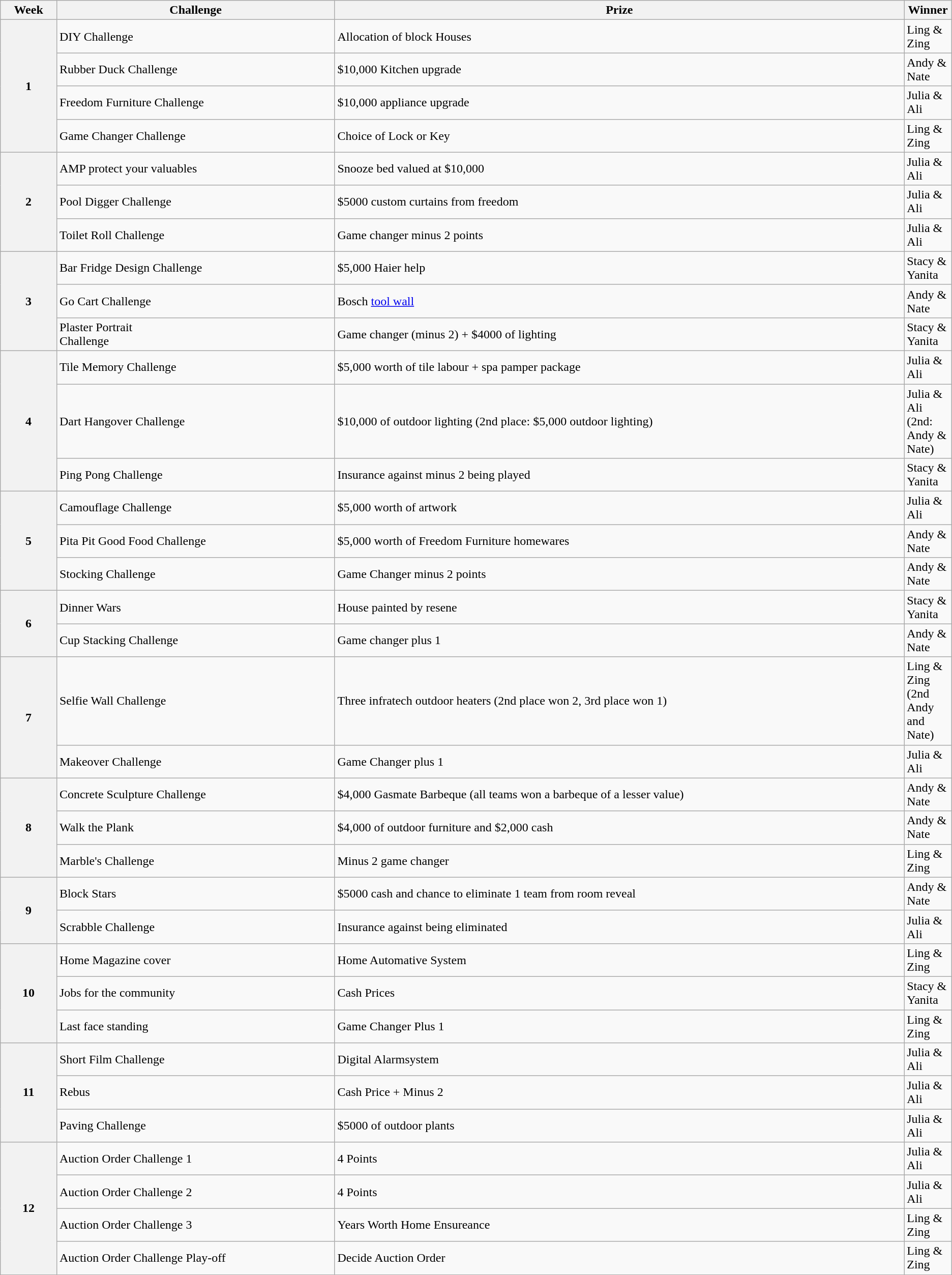<table class="wikitable">
<tr>
<th>Week</th>
<th>Challenge</th>
<th>Prize</th>
<th>Winner</th>
</tr>
<tr>
<th rowspan="4">1</th>
<td>DIY Challenge</td>
<td>Allocation of block Houses</td>
<td style="width:5%;" scope="col" style="background:#B87BF6; color:black;">Ling & Zing</td>
</tr>
<tr>
<td>Rubber Duck Challenge</td>
<td>$10,000 Kitchen upgrade</td>
<td style="width:5%;" scope="col" style="background:#B87BF6; background-color:Yellow">Andy & Nate</td>
</tr>
<tr>
<td>Freedom Furniture Challenge</td>
<td>$10,000 appliance upgrade</td>
<td style="width:5%;" scope="col" style="background:skyblue; color:black;">Julia & Ali</td>
</tr>
<tr>
<td>Game Changer Challenge</td>
<td>Choice of Lock or Key</td>
<td style="width:5%;" scope="col" style="background:#B87BF6; color:black;">Ling & Zing</td>
</tr>
<tr>
<th rowspan="3">2</th>
<td>AMP protect your valuables</td>
<td>Snooze bed valued at $10,000</td>
<td style="width:5%;" scope="col" style="background:skyblue; color:black;">Julia & Ali</td>
</tr>
<tr>
<td>Pool Digger Challenge</td>
<td>$5000 custom curtains from freedom</td>
<td style="width:5%;" scope="col" style="background:skyblue; color:black;">Julia & Ali</td>
</tr>
<tr>
<td>Toilet Roll Challenge</td>
<td>Game changer minus 2 points</td>
<td style="width:5%;" scope="col" style="background:skyblue; color:black;">Julia & Ali</td>
</tr>
<tr>
<th rowspan="3">3</th>
<td>Bar Fridge Design Challenge</td>
<td>$5,000 Haier help</td>
<td style="width:5%;" scope="col" style="background:Orange; color:black;">Stacy & Yanita</td>
</tr>
<tr>
<td>Go Cart Challenge</td>
<td>Bosch <a href='#'>tool wall</a></td>
<td style="width:5%;" scope="col" style="background:#B87BF6; background-color:Yellow">Andy & Nate</td>
</tr>
<tr>
<td>Plaster Portrait<br>Challenge</td>
<td>Game changer (minus 2) + $4000 of lighting</td>
<td style="width:5%;" scope="col" style="background:Orange; color:black;">Stacy & Yanita</td>
</tr>
<tr>
<th rowspan="3">4</th>
<td>Tile Memory Challenge</td>
<td>$5,000 worth of tile labour + spa pamper package</td>
<td style="width:5%;" scope="col" style="background:skyblue; color:black;">Julia & Ali</td>
</tr>
<tr>
<td>Dart Hangover Challenge</td>
<td>$10,000 of outdoor lighting (2nd place: $5,000 outdoor lighting)</td>
<td style="width:5%;" scope="col" style="background:skyblue; color:black;">Julia & Ali (2nd: Andy & Nate)</td>
</tr>
<tr>
<td>Ping Pong Challenge</td>
<td>Insurance against minus 2 being played</td>
<td style="width:5%;" scope="col" style="background:Orange; color:black;">Stacy & Yanita</td>
</tr>
<tr>
<th rowspan="3">5</th>
<td>Camouflage Challenge</td>
<td>$5,000 worth of artwork</td>
<td style="width:5%;" scope="col" style="background:Skyblue; color:black;">Julia & Ali</td>
</tr>
<tr>
<td>Pita Pit Good Food Challenge</td>
<td>$5,000 worth of Freedom Furniture homewares</td>
<td style="width:5%;" scope="col" style="background:Yellow; color:black;">Andy & Nate</td>
</tr>
<tr>
<td>Stocking Challenge</td>
<td>Game Changer minus 2 points</td>
<td style="width:5%;" scope="col" style="background:Yellow; color:black;">Andy & Nate</td>
</tr>
<tr>
<th rowspan="2">6</th>
<td>Dinner Wars</td>
<td>House painted by resene</td>
<td style="width:5%;" scope="col" style="background:Orange; color:black;">Stacy & Yanita</td>
</tr>
<tr>
<td>Cup Stacking Challenge</td>
<td>Game changer plus 1</td>
<td style="width:5%;" scope="col" style="background:Yellow; color:black;">Andy & Nate</td>
</tr>
<tr>
<th rowspan="2">7</th>
<td>Selfie Wall Challenge</td>
<td>Three infratech outdoor heaters (2nd place won 2, 3rd place won 1)</td>
<td style="width:5%;" scope="col" style="background:#B87BF6; color:black;">Ling & Zing (2nd Andy and Nate)</td>
</tr>
<tr>
<td>Makeover Challenge</td>
<td>Game Changer plus 1</td>
<td style="width:5%;" scope="col" style="background:skyblue; color:black;">Julia & Ali</td>
</tr>
<tr>
<th rowspan="3">8</th>
<td>Concrete Sculpture Challenge</td>
<td>$4,000 Gasmate Barbeque (all teams won a barbeque of a lesser value)</td>
<td style="width:5%;" scope="col" style="background:Yellow; color:black;">Andy & Nate</td>
</tr>
<tr>
<td>Walk the Plank</td>
<td>$4,000 of outdoor furniture and $2,000 cash</td>
<td style="width:5%;" scope="col" style="background:Yellow; color:black;">Andy & Nate</td>
</tr>
<tr>
<td>Marble's Challenge</td>
<td>Minus 2 game changer</td>
<td style="width:5%;" scope="col" style="background:#B87BF6; color:black;">Ling & Zing</td>
</tr>
<tr>
<th rowspan="2">9</th>
<td>Block Stars</td>
<td>$5000 cash and chance to eliminate 1 team from room reveal</td>
<td style="width:5%;" scope="col" style="background:Yellow; color:black;">Andy & Nate</td>
</tr>
<tr>
<td>Scrabble Challenge</td>
<td>Insurance against being eliminated</td>
<td style="width:5%;" scope="col" style="background:skyblue; color:black;">Julia & Ali</td>
</tr>
<tr>
<th Rowspan="3">10</th>
<td>Home Magazine cover</td>
<td>Home Automative System</td>
<td style="width:5%;" scope="col" style="background:#B87BF6; color:black;">Ling & Zing</td>
</tr>
<tr>
<td>Jobs for the community</td>
<td>Cash Prices</td>
<td style="width:5%;" scope="col" style="background:Orange; color:black;">Stacy & Yanita</td>
</tr>
<tr>
<td>Last face standing</td>
<td>Game Changer Plus 1</td>
<td style="width:5%;" scope="col" style="background:#B87BF6; color:black;">Ling & Zing</td>
</tr>
<tr>
<th Rowspan="3">11</th>
<td>Short Film Challenge</td>
<td>Digital Alarmsystem</td>
<td style="width:5%;" scope="col" style="background:skyblue; color:black;">Julia & Ali</td>
</tr>
<tr>
<td>Rebus</td>
<td>Cash Price + Minus 2</td>
<td style="width:5%;" scope="col" style="background:skyblue; color:black;">Julia & Ali</td>
</tr>
<tr>
<td>Paving Challenge</td>
<td>$5000 of outdoor plants</td>
<td style="width:5%;" scope="col" style="background:skyblue; color:black;">Julia & Ali</td>
</tr>
<tr>
<th Rowspan="4">12</th>
<td>Auction Order Challenge 1</td>
<td>4 Points</td>
<td style="width:5%;" scope="col" style="background:skyblue; color:black;">Julia & Ali</td>
</tr>
<tr>
<td>Auction Order Challenge 2</td>
<td>4 Points</td>
<td style="width:5%;" scope="col" style="background:skyblue; color:black;">Julia & Ali</td>
</tr>
<tr>
<td>Auction Order Challenge 3</td>
<td>Years Worth Home Ensureance</td>
<td style="width:5%;" scope="col" style="background:#B87BF6; color:black;">Ling & Zing</td>
</tr>
<tr>
<td>Auction Order Challenge Play-off</td>
<td>Decide Auction Order</td>
<td style="width:5%;" scope="col" style="background:#B87BF6; color:black;">Ling & Zing</td>
</tr>
</table>
